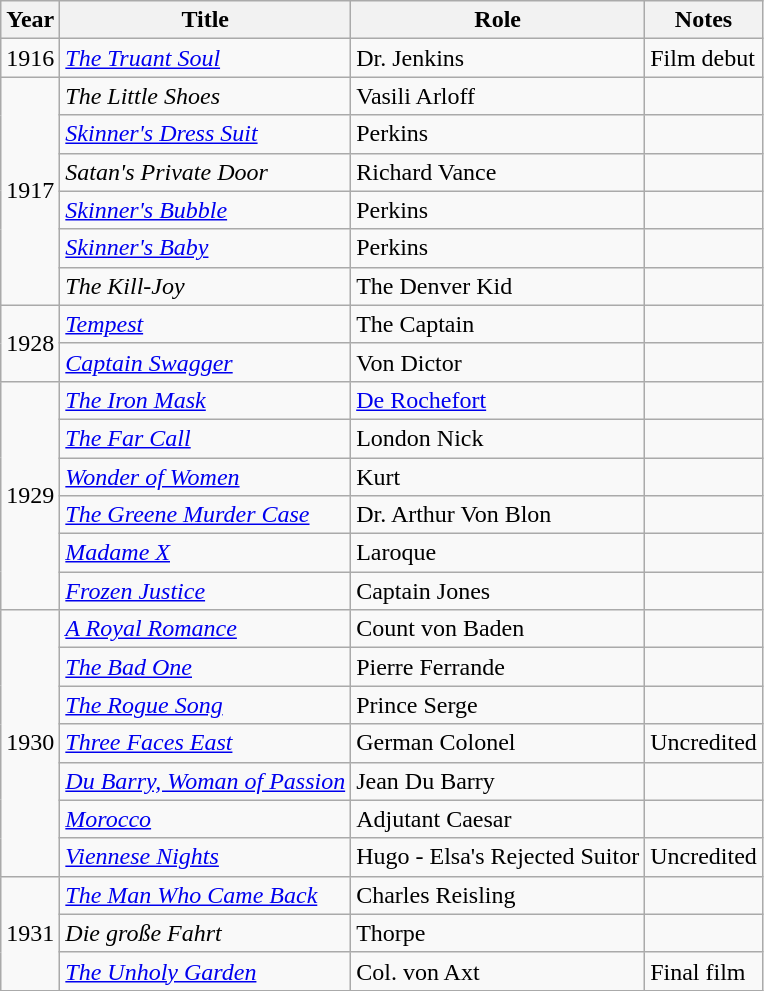<table class="wikitable">
<tr>
<th>Year</th>
<th>Title</th>
<th>Role</th>
<th>Notes</th>
</tr>
<tr>
<td>1916</td>
<td><em><a href='#'>The Truant Soul</a></em></td>
<td>Dr. Jenkins</td>
<td>Film debut</td>
</tr>
<tr>
<td rowspan=6>1917</td>
<td><em>The Little Shoes</em></td>
<td>Vasili Arloff</td>
<td></td>
</tr>
<tr>
<td><em><a href='#'>Skinner's Dress Suit</a></em></td>
<td>Perkins</td>
<td></td>
</tr>
<tr>
<td><em>Satan's Private Door</em></td>
<td>Richard Vance</td>
<td></td>
</tr>
<tr>
<td><em><a href='#'>Skinner's Bubble</a></em></td>
<td>Perkins</td>
<td></td>
</tr>
<tr>
<td><em><a href='#'>Skinner's Baby</a></em></td>
<td>Perkins</td>
<td></td>
</tr>
<tr>
<td><em>The Kill-Joy</em></td>
<td>The Denver Kid</td>
<td></td>
</tr>
<tr>
<td rowspan=2>1928</td>
<td><em><a href='#'>Tempest</a></em></td>
<td>The Captain</td>
<td></td>
</tr>
<tr>
<td><em><a href='#'>Captain Swagger</a></em></td>
<td>Von Dictor</td>
<td></td>
</tr>
<tr>
<td rowspan=6>1929</td>
<td><em><a href='#'>The Iron Mask</a></em></td>
<td><a href='#'>De Rochefort</a></td>
<td></td>
</tr>
<tr>
<td><em><a href='#'>The Far Call</a></em></td>
<td>London Nick</td>
<td></td>
</tr>
<tr>
<td><em><a href='#'>Wonder of Women</a></em></td>
<td>Kurt</td>
<td></td>
</tr>
<tr>
<td><em><a href='#'>The Greene Murder Case</a></em></td>
<td>Dr. Arthur Von Blon</td>
<td></td>
</tr>
<tr>
<td><em><a href='#'>Madame X</a></em></td>
<td>Laroque</td>
<td></td>
</tr>
<tr>
<td><em><a href='#'>Frozen Justice</a></em></td>
<td>Captain Jones</td>
<td></td>
</tr>
<tr>
<td rowspan=7>1930</td>
<td><em><a href='#'>A Royal Romance</a></em></td>
<td>Count von Baden</td>
<td></td>
</tr>
<tr>
<td><em><a href='#'>The Bad One</a></em></td>
<td>Pierre Ferrande</td>
<td></td>
</tr>
<tr>
<td><em><a href='#'>The Rogue Song</a></em></td>
<td>Prince Serge</td>
<td></td>
</tr>
<tr>
<td><em><a href='#'>Three Faces East</a></em></td>
<td>German Colonel</td>
<td>Uncredited</td>
</tr>
<tr>
<td><em><a href='#'>Du Barry, Woman of Passion</a></em></td>
<td>Jean Du Barry</td>
<td></td>
</tr>
<tr>
<td><em><a href='#'>Morocco</a></em></td>
<td>Adjutant Caesar</td>
<td></td>
</tr>
<tr>
<td><em><a href='#'>Viennese Nights</a></em></td>
<td>Hugo - Elsa's Rejected Suitor</td>
<td>Uncredited</td>
</tr>
<tr>
<td rowspan=3>1931</td>
<td><em><a href='#'>The Man Who Came Back</a></em></td>
<td>Charles Reisling</td>
<td></td>
</tr>
<tr>
<td><em>Die große Fahrt</em></td>
<td>Thorpe</td>
<td></td>
</tr>
<tr>
<td><em><a href='#'>The Unholy Garden</a></em></td>
<td>Col. von Axt</td>
<td>Final film</td>
</tr>
</table>
